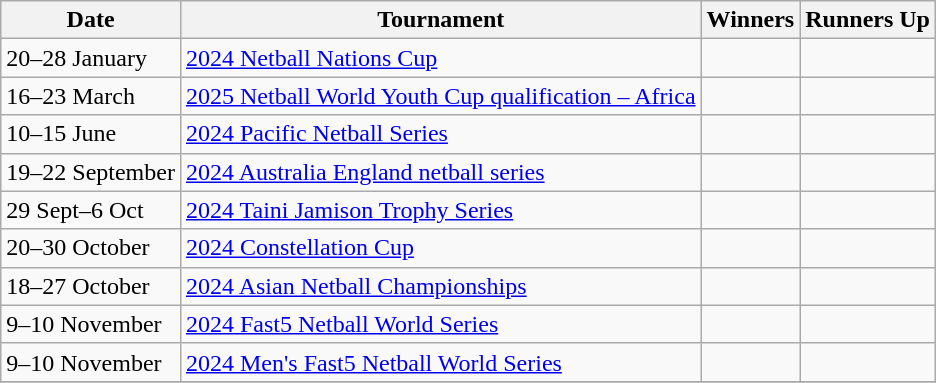<table class="wikitable collapsible">
<tr>
<th>Date</th>
<th>Tournament</th>
<th>Winners</th>
<th>Runners Up</th>
</tr>
<tr>
<td>20–28 January</td>
<td><a href='#'>2024 Netball Nations Cup</a></td>
<td></td>
<td></td>
</tr>
<tr>
<td>16–23 March</td>
<td><a href='#'>2025 Netball World Youth Cup qualification – Africa</a></td>
<td></td>
<td></td>
</tr>
<tr>
<td>10–15 June</td>
<td><a href='#'>2024 Pacific Netball Series</a></td>
<td></td>
<td></td>
</tr>
<tr>
<td>19–22 September</td>
<td><a href='#'>2024 Australia England netball series</a></td>
<td></td>
<td></td>
</tr>
<tr>
<td>29 Sept–6 Oct</td>
<td><a href='#'>2024 Taini Jamison Trophy Series</a></td>
<td></td>
<td></td>
</tr>
<tr>
<td>20–30 October</td>
<td><a href='#'>2024 Constellation Cup</a></td>
<td></td>
<td></td>
</tr>
<tr>
<td>18–27 October</td>
<td><a href='#'>2024 Asian Netball Championships</a></td>
<td></td>
<td></td>
</tr>
<tr>
<td>9–10 November</td>
<td><a href='#'>2024 Fast5 Netball World Series</a></td>
<td></td>
<td></td>
</tr>
<tr>
<td>9–10 November</td>
<td><a href='#'>2024 Men's Fast5 Netball World Series</a></td>
<td></td>
<td></td>
</tr>
<tr>
</tr>
</table>
